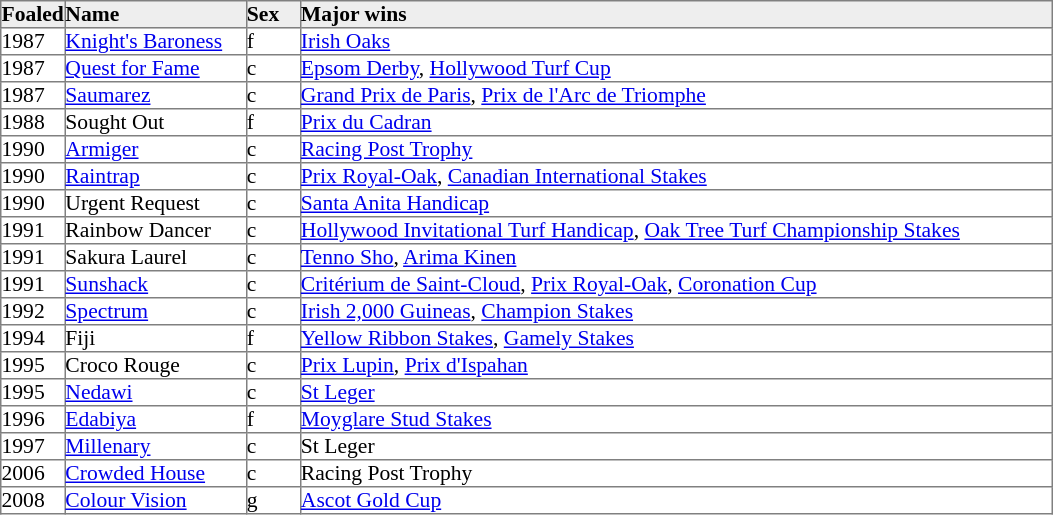<table border="1" cellpadding="0" style="border-collapse: collapse; font-size:90%">
<tr style="background:#eee;">
<td style="width:35px;"><strong>Foaled</strong></td>
<td style="width:120px;"><strong>Name</strong></td>
<td style="width:35px;"><strong>Sex</strong></td>
<td style="width:500px;"><strong>Major wins</strong></td>
</tr>
<tr>
<td>1987</td>
<td><a href='#'>Knight's Baroness</a></td>
<td>f</td>
<td><a href='#'>Irish Oaks</a></td>
</tr>
<tr>
<td>1987</td>
<td><a href='#'>Quest for Fame</a></td>
<td>c</td>
<td><a href='#'>Epsom Derby</a>, <a href='#'>Hollywood Turf Cup</a></td>
</tr>
<tr>
<td>1987</td>
<td><a href='#'>Saumarez</a></td>
<td>c</td>
<td><a href='#'>Grand Prix de Paris</a>, <a href='#'>Prix de l'Arc de Triomphe</a></td>
</tr>
<tr>
<td>1988</td>
<td>Sought Out</td>
<td>f</td>
<td><a href='#'>Prix du Cadran</a></td>
</tr>
<tr>
<td>1990</td>
<td><a href='#'>Armiger</a></td>
<td>c</td>
<td><a href='#'>Racing Post Trophy</a></td>
</tr>
<tr>
<td>1990</td>
<td><a href='#'>Raintrap</a></td>
<td>c</td>
<td><a href='#'>Prix Royal-Oak</a>, <a href='#'>Canadian International Stakes</a></td>
</tr>
<tr>
<td>1990</td>
<td>Urgent Request</td>
<td>c</td>
<td><a href='#'>Santa Anita Handicap</a></td>
</tr>
<tr>
<td>1991</td>
<td>Rainbow Dancer</td>
<td>c</td>
<td><a href='#'>Hollywood Invitational Turf Handicap</a>, <a href='#'>Oak Tree Turf Championship Stakes</a></td>
</tr>
<tr>
<td>1991</td>
<td>Sakura Laurel</td>
<td>c</td>
<td><a href='#'>Tenno Sho</a>, <a href='#'>Arima Kinen</a></td>
</tr>
<tr>
<td>1991</td>
<td><a href='#'>Sunshack</a></td>
<td>c</td>
<td><a href='#'>Critérium de Saint-Cloud</a>, <a href='#'>Prix Royal-Oak</a>, <a href='#'>Coronation Cup</a></td>
</tr>
<tr>
<td>1992</td>
<td><a href='#'>Spectrum</a></td>
<td>c</td>
<td><a href='#'>Irish 2,000 Guineas</a>, <a href='#'>Champion Stakes</a></td>
</tr>
<tr>
<td>1994</td>
<td>Fiji</td>
<td>f</td>
<td><a href='#'>Yellow Ribbon Stakes</a>, <a href='#'>Gamely Stakes</a></td>
</tr>
<tr>
<td>1995</td>
<td>Croco Rouge</td>
<td>c</td>
<td><a href='#'>Prix Lupin</a>, <a href='#'>Prix d'Ispahan</a></td>
</tr>
<tr>
<td>1995</td>
<td><a href='#'>Nedawi</a></td>
<td>c</td>
<td><a href='#'>St Leger</a></td>
</tr>
<tr>
<td>1996</td>
<td><a href='#'>Edabiya</a></td>
<td>f</td>
<td><a href='#'>Moyglare Stud Stakes</a></td>
</tr>
<tr>
<td>1997</td>
<td><a href='#'>Millenary</a></td>
<td>c</td>
<td>St Leger</td>
</tr>
<tr>
<td>2006</td>
<td><a href='#'>Crowded House</a></td>
<td>c</td>
<td>Racing Post Trophy</td>
</tr>
<tr>
<td>2008</td>
<td><a href='#'>Colour Vision</a></td>
<td>g</td>
<td><a href='#'>Ascot Gold Cup</a></td>
</tr>
</table>
